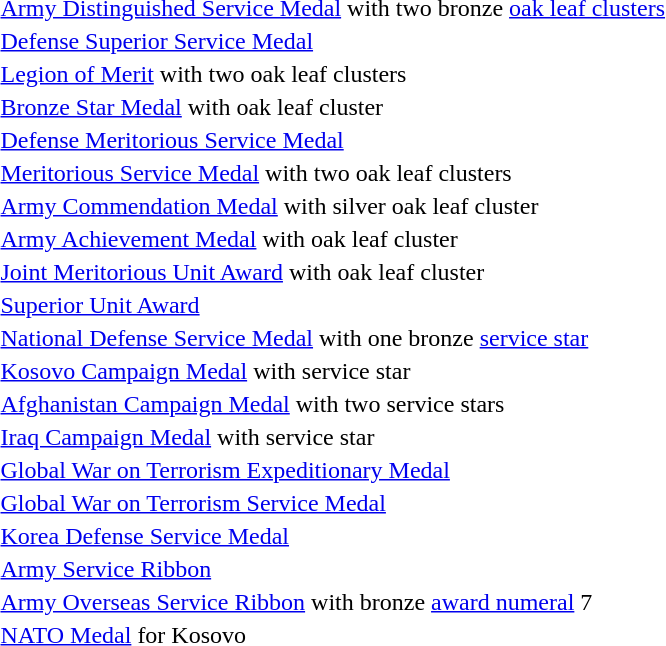<table>
<tr>
<td><span></span><span></span></td>
<td><a href='#'>Army Distinguished Service Medal</a> with two bronze <a href='#'>oak leaf clusters</a></td>
</tr>
<tr>
<td></td>
<td><a href='#'>Defense Superior Service Medal</a></td>
</tr>
<tr>
<td><span></span><span></span></td>
<td><a href='#'>Legion of Merit</a> with two oak leaf clusters</td>
</tr>
<tr>
<td></td>
<td><a href='#'>Bronze Star Medal</a> with oak leaf cluster</td>
</tr>
<tr>
<td></td>
<td><a href='#'>Defense Meritorious Service Medal</a></td>
</tr>
<tr>
<td><span></span><span></span></td>
<td><a href='#'>Meritorious Service Medal</a> with two oak leaf clusters</td>
</tr>
<tr>
<td></td>
<td><a href='#'>Army Commendation Medal</a> with silver oak leaf cluster</td>
</tr>
<tr>
<td></td>
<td><a href='#'>Army Achievement Medal</a> with oak leaf cluster</td>
</tr>
<tr>
<td></td>
<td><a href='#'>Joint Meritorious Unit Award</a> with oak leaf cluster</td>
</tr>
<tr>
<td></td>
<td><a href='#'>Superior Unit Award</a></td>
</tr>
<tr>
<td></td>
<td><a href='#'>National Defense Service Medal</a> with one bronze <a href='#'>service star</a></td>
</tr>
<tr>
<td></td>
<td><a href='#'>Kosovo Campaign Medal</a> with service star</td>
</tr>
<tr>
<td><span></span><span></span></td>
<td><a href='#'>Afghanistan Campaign Medal</a> with two service stars</td>
</tr>
<tr>
<td></td>
<td><a href='#'>Iraq Campaign Medal</a> with service star</td>
</tr>
<tr>
<td></td>
<td><a href='#'>Global War on Terrorism Expeditionary Medal</a></td>
</tr>
<tr>
<td></td>
<td><a href='#'>Global War on Terrorism Service Medal</a></td>
</tr>
<tr>
<td></td>
<td><a href='#'>Korea Defense Service Medal</a></td>
</tr>
<tr>
<td></td>
<td><a href='#'>Army Service Ribbon</a></td>
</tr>
<tr>
<td><span></span></td>
<td><a href='#'>Army Overseas Service Ribbon</a> with bronze <a href='#'>award numeral</a> 7</td>
</tr>
<tr>
<td></td>
<td><a href='#'>NATO Medal</a> for Kosovo</td>
</tr>
</table>
